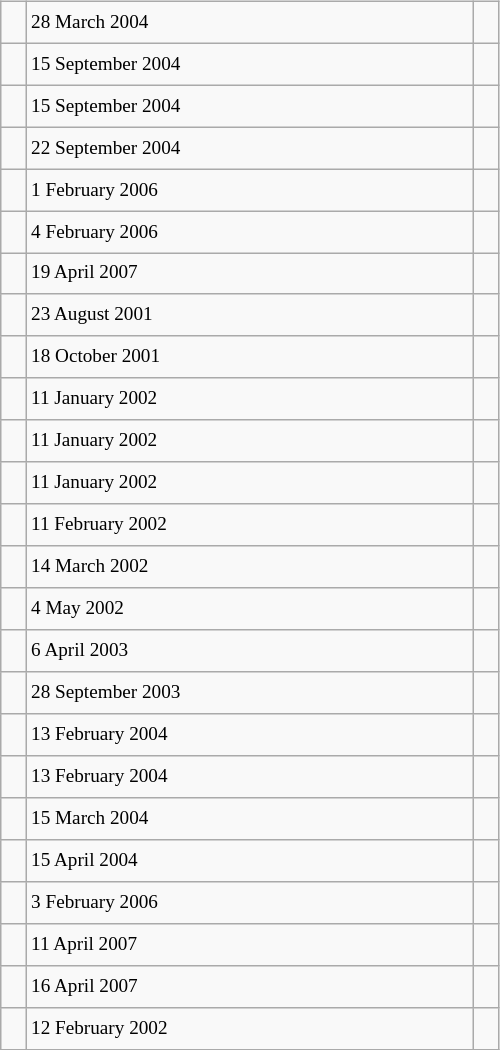<table class="wikitable" style="font-size: 80%; float: left; width: 26em; margin-right: 1em; height: 700px">
<tr>
<td></td>
<td>28 March 2004</td>
<td></td>
</tr>
<tr>
<td></td>
<td>15 September 2004</td>
<td></td>
</tr>
<tr>
<td></td>
<td>15 September 2004</td>
<td></td>
</tr>
<tr>
<td></td>
<td>22 September 2004</td>
<td></td>
</tr>
<tr>
<td></td>
<td>1 February 2006</td>
<td></td>
</tr>
<tr>
<td></td>
<td>4 February 2006</td>
<td></td>
</tr>
<tr>
<td></td>
<td>19 April 2007</td>
<td></td>
</tr>
<tr>
<td></td>
<td>23 August 2001</td>
<td></td>
</tr>
<tr>
<td></td>
<td>18 October 2001</td>
<td></td>
</tr>
<tr>
<td></td>
<td>11 January 2002</td>
<td></td>
</tr>
<tr>
<td></td>
<td>11 January 2002</td>
<td></td>
</tr>
<tr>
<td></td>
<td>11 January 2002</td>
<td></td>
</tr>
<tr>
<td></td>
<td>11 February 2002</td>
<td></td>
</tr>
<tr>
<td></td>
<td>14 March 2002</td>
<td></td>
</tr>
<tr>
<td></td>
<td>4 May 2002</td>
<td></td>
</tr>
<tr>
<td></td>
<td>6 April 2003</td>
<td></td>
</tr>
<tr>
<td></td>
<td>28 September 2003</td>
<td></td>
</tr>
<tr>
<td></td>
<td>13 February 2004</td>
<td></td>
</tr>
<tr>
<td></td>
<td>13 February 2004</td>
<td></td>
</tr>
<tr>
<td></td>
<td>15 March 2004</td>
<td></td>
</tr>
<tr>
<td></td>
<td>15 April 2004</td>
<td></td>
</tr>
<tr>
<td></td>
<td>3 February 2006</td>
<td></td>
</tr>
<tr>
<td></td>
<td>11 April 2007</td>
<td></td>
</tr>
<tr>
<td></td>
<td>16 April 2007</td>
<td></td>
</tr>
<tr>
<td></td>
<td>12 February 2002</td>
<td></td>
</tr>
</table>
